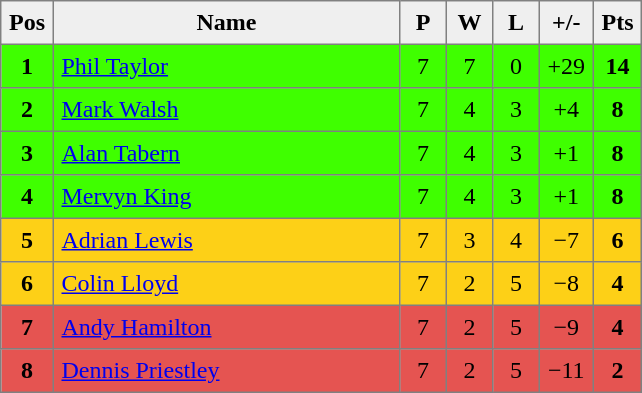<table style=border-collapse:collapse border=1 cellspacing=0 cellpadding=5>
<tr align=center bgcolor=#efefef>
<th width=20>Pos</th>
<th width=220>Name</th>
<th width=20>P</th>
<th width=20>W</th>
<th width=20>L</th>
<th width=20>+/-</th>
<th width=20>Pts</th>
</tr>
<tr align=center bgcolor="#3FFF00">
<td><strong>1</strong></td>
<td align="left"> <a href='#'>Phil Taylor</a></td>
<td>7</td>
<td>7</td>
<td>0</td>
<td>+29</td>
<td><strong>14</strong></td>
</tr>
<tr align=center bgcolor="#3FFF00">
<td><strong>2</strong></td>
<td align="left"> <a href='#'>Mark Walsh</a></td>
<td>7</td>
<td>4</td>
<td>3</td>
<td>+4</td>
<td><strong>8</strong></td>
</tr>
<tr align=center bgcolor="#3FFF00">
<td><strong>3</strong></td>
<td align="left"> <a href='#'>Alan Tabern</a></td>
<td>7</td>
<td>4</td>
<td>3</td>
<td>+1</td>
<td><strong>8</strong></td>
</tr>
<tr align=center bgcolor="#3FFF00">
<td><strong>4</strong></td>
<td align="left"> <a href='#'>Mervyn King</a></td>
<td>7</td>
<td>4</td>
<td>3</td>
<td>+1</td>
<td><strong>8</strong></td>
</tr>
<tr align=center bgcolor="#FDD017">
<td><strong>5</strong></td>
<td align="left"> <a href='#'>Adrian Lewis</a></td>
<td>7</td>
<td>3</td>
<td>4</td>
<td>−7</td>
<td><strong>6</strong></td>
</tr>
<tr align=center bgcolor="#FDD017">
<td><strong>6</strong></td>
<td align="left"> <a href='#'>Colin Lloyd</a></td>
<td>7</td>
<td>2</td>
<td>5</td>
<td>−8</td>
<td><strong>4</strong></td>
</tr>
<tr align=center bgcolor="#E55451">
<td><strong>7</strong></td>
<td align="left"> <a href='#'>Andy Hamilton</a></td>
<td>7</td>
<td>2</td>
<td>5</td>
<td>−9</td>
<td><strong>4</strong></td>
</tr>
<tr align=center bgcolor="#E55451">
<td><strong>8</strong></td>
<td align="left"> <a href='#'>Dennis Priestley</a></td>
<td>7</td>
<td>2</td>
<td>5</td>
<td>−11</td>
<td><strong>2</strong></td>
</tr>
</table>
